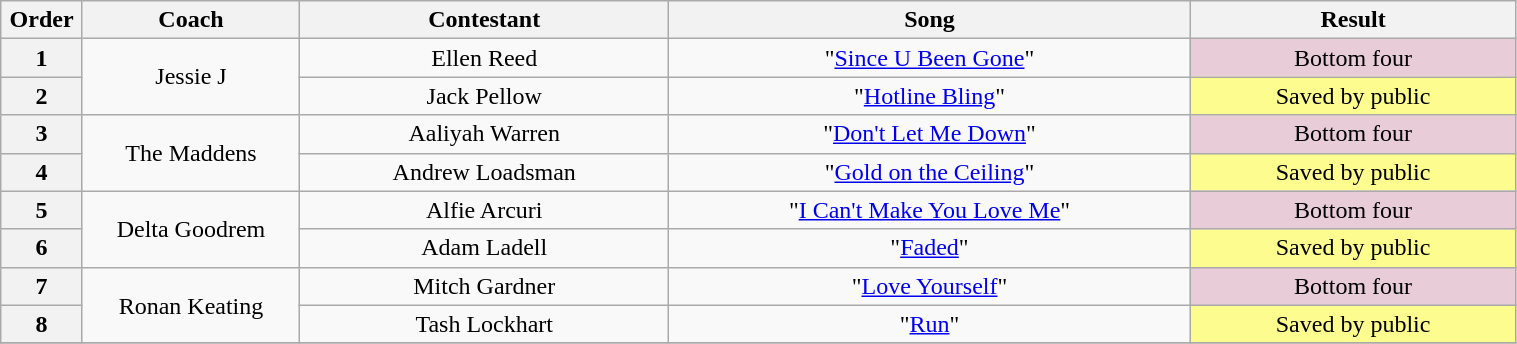<table class="wikitable" style="text-align:center; width:80%;">
<tr>
<th width="1%">Order</th>
<th width="10%">Coach</th>
<th width="17%">Contestant</th>
<th width="24%">Song</th>
<th width="15%">Result</th>
</tr>
<tr>
<th scope="row">1</th>
<td rowspan="2">Jessie J</td>
<td>Ellen Reed</td>
<td>"<a href='#'>Since U Been Gone</a>"</td>
<td style="background:#E8CCD7">Bottom four</td>
</tr>
<tr>
<th scope="row">2</th>
<td>Jack Pellow</td>
<td>"<a href='#'>Hotline Bling</a>"</td>
<td bgcolor="#fdfc8f">Saved by public</td>
</tr>
<tr>
<th scope="row">3</th>
<td rowspan="2">The Maddens</td>
<td>Aaliyah Warren</td>
<td>"<a href='#'>Don't Let Me Down</a>"</td>
<td style="background:#E8CCD7">Bottom four</td>
</tr>
<tr>
<th scope="row">4</th>
<td>Andrew Loadsman</td>
<td>"<a href='#'>Gold on the Ceiling</a>"</td>
<td bgcolor="#fdfc8f">Saved by public</td>
</tr>
<tr>
<th scope="row">5</th>
<td rowspan="2">Delta Goodrem</td>
<td>Alfie Arcuri</td>
<td>"<a href='#'>I Can't Make You Love Me</a>"</td>
<td style="background:#E8CCD7">Bottom four</td>
</tr>
<tr>
<th scope="row">6</th>
<td>Adam Ladell</td>
<td>"<a href='#'>Faded</a>"</td>
<td bgcolor="#fdfc8f">Saved by public</td>
</tr>
<tr>
<th scope="row">7</th>
<td rowspan="2">Ronan Keating</td>
<td>Mitch Gardner</td>
<td>"<a href='#'>Love Yourself</a>"</td>
<td style="background:#E8CCD7">Bottom four</td>
</tr>
<tr>
<th scope="row">8</th>
<td>Tash Lockhart</td>
<td>"<a href='#'>Run</a>"</td>
<td bgcolor="#fdfc8f">Saved by public</td>
</tr>
<tr>
</tr>
</table>
